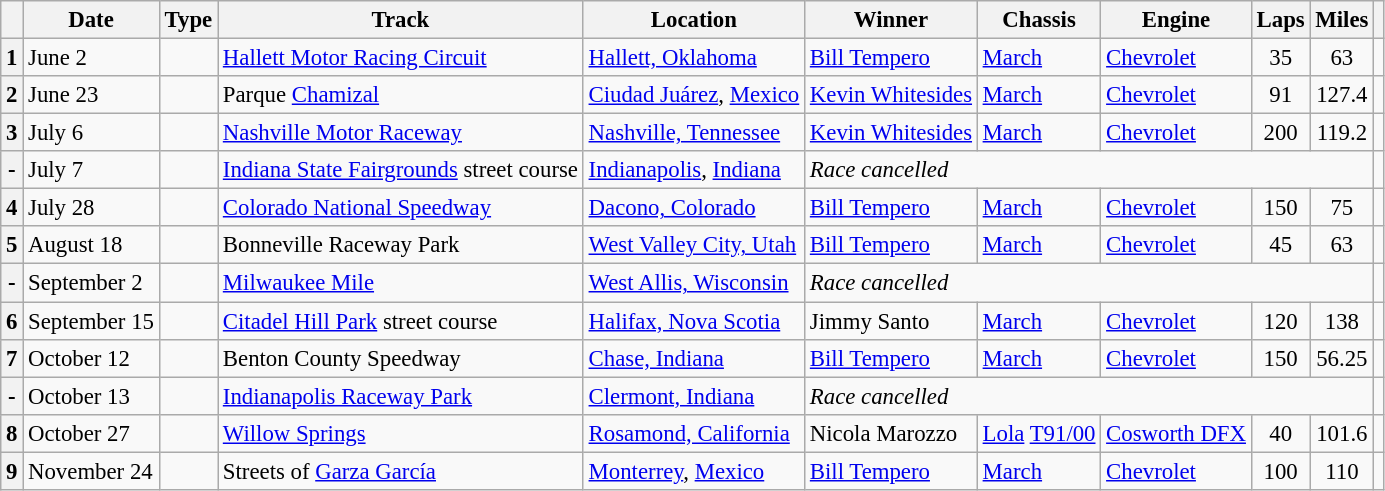<table class="wikitable" style="font-size: 95%;">
<tr>
<th></th>
<th>Date</th>
<th>Type</th>
<th>Track</th>
<th>Location</th>
<th>Winner</th>
<th>Chassis</th>
<th>Engine</th>
<th>Laps</th>
<th>Miles</th>
<th></th>
</tr>
<tr>
<th>1</th>
<td>June 2</td>
<td align="center"></td>
<td><a href='#'>Hallett Motor Racing Circuit</a></td>
<td><a href='#'>Hallett, Oklahoma</a></td>
<td><a href='#'>Bill Tempero</a></td>
<td><a href='#'>March</a></td>
<td><a href='#'>Chevrolet</a></td>
<td align="center">35</td>
<td align="center">63</td>
<td align="center"></td>
</tr>
<tr>
<th>2</th>
<td>June 23</td>
<td align="center"></td>
<td>Parque <a href='#'>Chamizal</a></td>
<td><a href='#'>Ciudad Juárez</a>, <a href='#'>Mexico</a></td>
<td><a href='#'>Kevin Whitesides</a></td>
<td><a href='#'>March</a></td>
<td><a href='#'>Chevrolet</a></td>
<td align="center">91</td>
<td align="center">127.4</td>
<td align="center"></td>
</tr>
<tr>
<th>3</th>
<td>July 6</td>
<td align="center"></td>
<td><a href='#'>Nashville Motor Raceway</a></td>
<td><a href='#'>Nashville, Tennessee</a></td>
<td><a href='#'>Kevin Whitesides</a></td>
<td><a href='#'>March</a></td>
<td><a href='#'>Chevrolet</a></td>
<td align="center">200</td>
<td align="center">119.2</td>
<td align="center"></td>
</tr>
<tr>
<th>-</th>
<td>July 7</td>
<td align="center"></td>
<td><a href='#'>Indiana State Fairgrounds</a> street course</td>
<td><a href='#'>Indianapolis</a>, <a href='#'>Indiana</a></td>
<td colspan=5><em>Race cancelled</em></td>
<td align="center"></td>
</tr>
<tr>
<th>4</th>
<td>July 28</td>
<td align="center"></td>
<td><a href='#'>Colorado National Speedway</a></td>
<td><a href='#'>Dacono, Colorado</a></td>
<td><a href='#'>Bill Tempero</a></td>
<td><a href='#'>March</a></td>
<td><a href='#'>Chevrolet</a></td>
<td align="center">150</td>
<td align="center">75</td>
<td align="center"></td>
</tr>
<tr>
<th>5</th>
<td>August 18</td>
<td align="center"></td>
<td>Bonneville Raceway Park</td>
<td><a href='#'>West Valley City, Utah</a></td>
<td><a href='#'>Bill Tempero</a></td>
<td><a href='#'>March</a></td>
<td><a href='#'>Chevrolet</a></td>
<td align="center">45</td>
<td align="center">63</td>
<td align="center"></td>
</tr>
<tr>
<th>-</th>
<td>September 2</td>
<td align="center"></td>
<td><a href='#'>Milwaukee Mile</a></td>
<td><a href='#'>West Allis, Wisconsin</a></td>
<td colspan=5><em>Race cancelled</em></td>
<td align="center"></td>
</tr>
<tr>
<th>6</th>
<td>September 15</td>
<td align="center"></td>
<td><a href='#'>Citadel Hill Park</a> street course</td>
<td><a href='#'>Halifax, Nova Scotia</a></td>
<td>Jimmy Santo</td>
<td><a href='#'>March</a></td>
<td><a href='#'>Chevrolet</a></td>
<td align="center">120</td>
<td align="center">138</td>
<td align="center"></td>
</tr>
<tr>
<th>7</th>
<td>October 12</td>
<td align="center"></td>
<td>Benton County Speedway</td>
<td><a href='#'>Chase, Indiana</a></td>
<td><a href='#'>Bill Tempero</a></td>
<td><a href='#'>March</a></td>
<td><a href='#'>Chevrolet</a></td>
<td align="center">150</td>
<td align="center">56.25</td>
<td align="center"></td>
</tr>
<tr>
<th>-</th>
<td>October 13</td>
<td></td>
<td><a href='#'>Indianapolis Raceway Park</a></td>
<td><a href='#'>Clermont, Indiana</a></td>
<td colspan=5><em>Race cancelled</em></td>
<td align="center"></td>
</tr>
<tr>
<th>8</th>
<td>October 27</td>
<td align="center"></td>
<td><a href='#'>Willow Springs</a></td>
<td><a href='#'>Rosamond, California</a></td>
<td>Nicola Marozzo</td>
<td><a href='#'>Lola</a> <a href='#'>T91/00</a></td>
<td><a href='#'>Cosworth DFX</a></td>
<td align="center">40</td>
<td align="center">101.6</td>
<td align="center"></td>
</tr>
<tr>
<th>9</th>
<td>November 24</td>
<td align="center"></td>
<td>Streets of <a href='#'>Garza García</a></td>
<td><a href='#'>Monterrey</a>, <a href='#'>Mexico</a></td>
<td><a href='#'>Bill Tempero</a></td>
<td><a href='#'>March</a></td>
<td><a href='#'>Chevrolet</a></td>
<td align="center">100</td>
<td align="center">110</td>
<td align="center"></td>
</tr>
</table>
